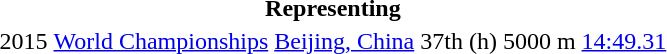<table>
<tr>
<th colspan="6">Representing </th>
</tr>
<tr>
<td>2015</td>
<td><a href='#'>World Championships</a></td>
<td><a href='#'>Beijing, China</a></td>
<td>37th (h)</td>
<td>5000 m</td>
<td><a href='#'>14:49.31</a></td>
</tr>
</table>
